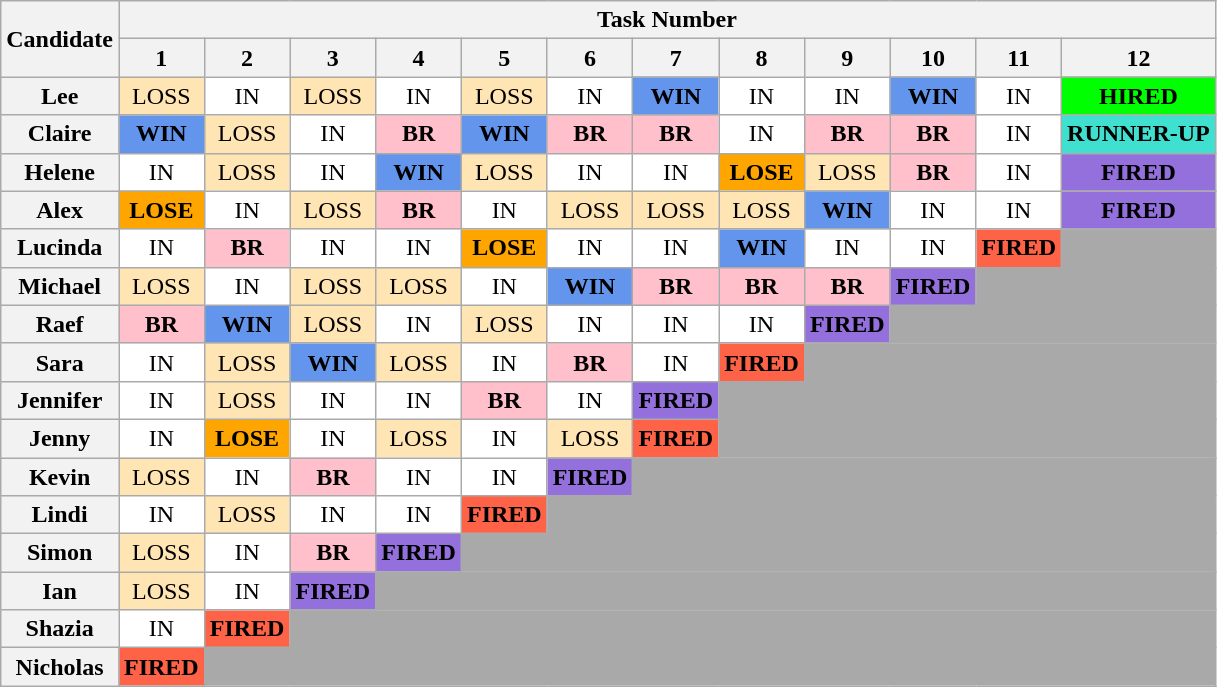<table class="wikitable" style="text-align:center">
<tr>
<th rowspan="2">Candidate</th>
<th colspan="13">Task Number</th>
</tr>
<tr>
<th>1</th>
<th>2</th>
<th>3</th>
<th>4</th>
<th>5</th>
<th>6</th>
<th>7</th>
<th>8</th>
<th>9</th>
<th>10</th>
<th>11</th>
<th>12</th>
</tr>
<tr>
<th>Lee</th>
<td style="background:#FFE5B4;">LOSS</td>
<td style="background:white;">IN</td>
<td style="background:#FFE5B4;">LOSS</td>
<td style="background:white;">IN</td>
<td style="background:#FFE5B4;">LOSS</td>
<td style="background:white;">IN</td>
<td style="background:cornflowerblue;"><strong>WIN</strong></td>
<td style="background:white;">IN</td>
<td style="background:white;">IN</td>
<td style="background:cornflowerblue;"><strong>WIN</strong></td>
<td style="background:white;">IN</td>
<td style="background:lime;"><strong>HIRED</strong></td>
</tr>
<tr>
<th>Claire</th>
<td style="background:cornflowerblue;"><strong>WIN</strong></td>
<td style="background:#FFE5B4;">LOSS</td>
<td style="background:white;">IN</td>
<td style="background:pink;"><strong>BR</strong></td>
<td style="background:cornflowerblue;"><strong>WIN</strong></td>
<td style="background:pink;"><strong>BR</strong></td>
<td style="background:pink;"><strong>BR</strong></td>
<td style="background:white;">IN</td>
<td style="background:pink;"><strong>BR</strong></td>
<td style="background:pink;"><strong>BR</strong></td>
<td style="background:white;">IN</td>
<td style="background:turquoise;"><strong>RUNNER-UP</strong></td>
</tr>
<tr>
<th>Helene</th>
<td style="background:white;">IN</td>
<td style="background:#FFE5B4;">LOSS</td>
<td style="background:white;">IN</td>
<td style="background:cornflowerblue;"><strong>WIN</strong></td>
<td style="background:#FFE5B4;">LOSS</td>
<td style="background:white;">IN</td>
<td style="background:white;">IN</td>
<td style="background:orange;"><strong>LOSE</strong></td>
<td style="background:#FFE5B4;">LOSS</td>
<td style="background:pink;"><strong>BR</strong></td>
<td style="background:white;">IN</td>
<td style="background:#9370DB;"><strong>FIRED</strong></td>
</tr>
<tr>
<th>Alex</th>
<td style="background:orange;"><strong>LOSE</strong></td>
<td style="background:white;">IN</td>
<td style="background:#FFE5B4;">LOSS</td>
<td style="background:pink;"><strong>BR</strong></td>
<td style="background:white;">IN</td>
<td style="background:#FFE5B4;">LOSS</td>
<td style="background:#FFE5B4;">LOSS</td>
<td style="background:#FFE5B4;">LOSS</td>
<td style="background:cornflowerblue;"><strong>WIN</strong></td>
<td style="background:white;">IN</td>
<td style="background:white;">IN</td>
<td style="background:#9370DB;"><strong>FIRED</strong></td>
</tr>
<tr>
<th>Lucinda</th>
<td style="background:white;">IN</td>
<td style="background:pink;"><strong>BR</strong></td>
<td style="background:white;">IN</td>
<td style="background:white;">IN</td>
<td style="background:orange;"><strong>LOSE</strong></td>
<td style="background:white;">IN</td>
<td style="background:white;">IN</td>
<td style="background:cornflowerblue;"><strong>WIN</strong></td>
<td style="background:white;">IN</td>
<td style="background:white;">IN</td>
<td style="background:tomato;"><strong>FIRED</strong></td>
<td colspan="1" style="background:darkgrey;"></td>
</tr>
<tr>
<th>Michael</th>
<td style="background:#FFE5B4;">LOSS</td>
<td style="background:white;">IN</td>
<td style="background:#FFE5B4;">LOSS</td>
<td style="background:#FFE5B4;">LOSS</td>
<td style="background:white;">IN</td>
<td style="background:cornflowerblue;"><strong>WIN</strong></td>
<td style="background:pink;"><strong>BR</strong></td>
<td style="background:pink;"><strong>BR</strong></td>
<td style="background:pink;"><strong>BR</strong></td>
<td style="background:#9370DB;"><strong>FIRED</strong></td>
<td colspan="2" style="background:darkgrey;"></td>
</tr>
<tr>
<th>Raef</th>
<td style="background:pink;"><strong>BR</strong></td>
<td style="background:cornflowerblue;"><strong>WIN</strong></td>
<td style="background:#FFE5B4;">LOSS</td>
<td style="background:white;">IN</td>
<td style="background:#FFE5B4;">LOSS</td>
<td style="background:white;">IN</td>
<td style="background:white;">IN</td>
<td style="background:white;">IN</td>
<td style="background:#9370DB;"><strong>FIRED</strong></td>
<td colspan="3" style="background:darkgrey;"></td>
</tr>
<tr>
<th>Sara</th>
<td style="background:white;">IN</td>
<td style="background:#FFE5B4;">LOSS</td>
<td style="background:cornflowerblue;"><strong>WIN</strong></td>
<td style="background:#FFE5B4;">LOSS</td>
<td style="background:white;">IN</td>
<td style="background:pink;"><strong>BR</strong></td>
<td style="background:white;">IN</td>
<td style="background:tomato;"><strong>FIRED</strong></td>
<td colspan="4" style="background:darkgrey;"></td>
</tr>
<tr>
<th>Jennifer</th>
<td style="background:white;">IN</td>
<td style="background:#FFE5B4;">LOSS</td>
<td style="background:white;">IN</td>
<td style="background:white;">IN</td>
<td style="background:pink;"><strong>BR</strong></td>
<td style="background:white;">IN</td>
<td style="background:#9370DB;"><strong>FIRED</strong></td>
<td colspan="5" style="background:darkgrey;"></td>
</tr>
<tr>
<th>Jenny</th>
<td style="background:white;">IN</td>
<td style="background:orange;"><strong>LOSE</strong></td>
<td style="background:white;">IN</td>
<td style="background:#FFE5B4;">LOSS</td>
<td style="background:white;">IN</td>
<td style="background:#FFE5B4;">LOSS</td>
<td style="background:tomato;"><strong>FIRED</strong></td>
<td colspan="5" style="background:darkgrey;"></td>
</tr>
<tr>
<th>Kevin</th>
<td style="background:#FFE5B4;">LOSS</td>
<td style="background:white;">IN</td>
<td style="background:pink;"><strong>BR</strong></td>
<td style="background:white;">IN</td>
<td style="background:white;">IN</td>
<td style="background:#9370DB;"><strong>FIRED</strong></td>
<td colspan="6" style="background:darkgrey;"></td>
</tr>
<tr>
<th>Lindi</th>
<td style="background:white;">IN</td>
<td style="background:#FFE5B4;">LOSS</td>
<td style="background:white;">IN</td>
<td style="background:white;">IN</td>
<td style="background:tomato;"><strong>FIRED</strong></td>
<td colspan="7" style="background:darkgrey;"></td>
</tr>
<tr>
<th>Simon</th>
<td style="background:#FFE5B4;">LOSS</td>
<td style="background:white;">IN</td>
<td style="background:pink;"><strong>BR</strong></td>
<td style="background:#9370DB;"><strong>FIRED</strong></td>
<td colspan="8" style="background:darkgrey;"></td>
</tr>
<tr>
<th>Ian</th>
<td style="background:#FFE5B4;">LOSS</td>
<td style="background:white;">IN</td>
<td style="background:#9370DB;"><strong>FIRED</strong></td>
<td colspan="9" style="background:darkgrey;"></td>
</tr>
<tr>
<th>Shazia</th>
<td style="background:white;">IN</td>
<td style="background:tomato;"><strong>FIRED</strong></td>
<td colspan="10" style="background:darkgrey;"></td>
</tr>
<tr>
<th>Nicholas</th>
<td style="background:tomato;"><strong>FIRED</strong></td>
<td colspan="11" style="background:darkgrey;"></td>
</tr>
</table>
